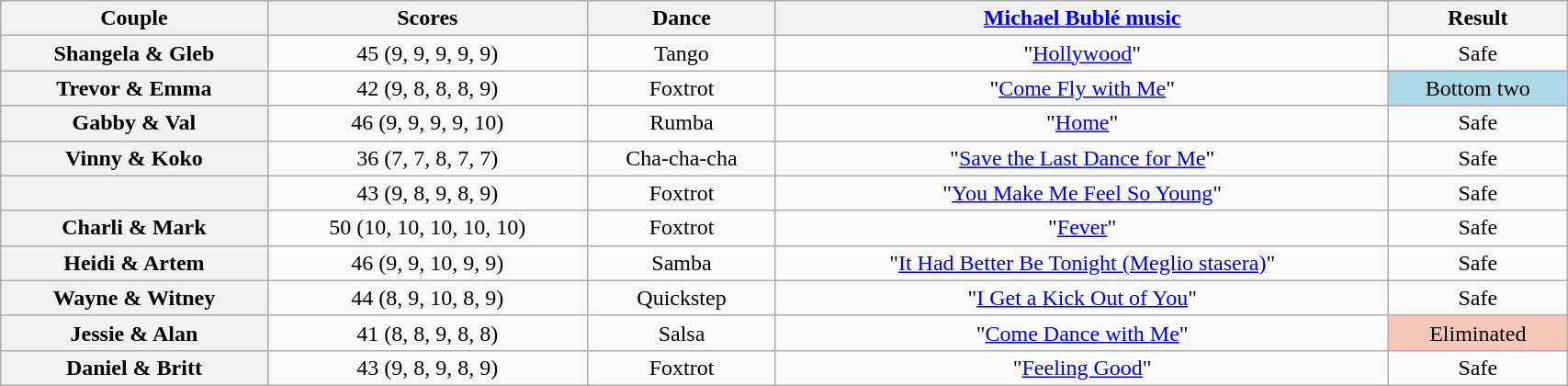<table class="wikitable sortable" style="text-align:center; width: 90%">
<tr>
<th scope="col">Couple</th>
<th scope="col">Scores</th>
<th scope="col" class="unsortable">Dance</th>
<th scope="col" class="unsortable"><a href='#'>Michael Bublé music</a></th>
<th scope="col" class="unsortable">Result</th>
</tr>
<tr>
<th scope="row">Shangela & Gleb</th>
<td>45 (9, 9, 9, 9, 9)</td>
<td>Tango</td>
<td>"<a href='#'>Hollywood</a>"</td>
<td>Safe</td>
</tr>
<tr>
<th scope="row">Trevor & Emma</th>
<td>42 (9, 8, 8, 8, 9)</td>
<td>Foxtrot</td>
<td>"<a href='#'>Come Fly with Me</a>"</td>
<td bgcolor=lightblue>Bottom two</td>
</tr>
<tr>
<th scope="row">Gabby & Val</th>
<td>46 (9, 9, 9, 9, 10)</td>
<td>Rumba</td>
<td>"<a href='#'>Home</a>"</td>
<td>Safe</td>
</tr>
<tr>
<th scope="row">Vinny & Koko</th>
<td>36 (7, 7, 8, 7, 7)</td>
<td>Cha-cha-cha</td>
<td>"<a href='#'>Save the Last Dance for Me</a>"</td>
<td>Safe</td>
</tr>
<tr>
<th scope="row"></th>
<td>43 (9, 8, 9, 8, 9)</td>
<td>Foxtrot</td>
<td>"<a href='#'>You Make Me Feel So Young</a>"</td>
<td>Safe</td>
</tr>
<tr>
<th scope="row">Charli & Mark</th>
<td>50 (10, 10, 10, 10, 10)</td>
<td>Foxtrot</td>
<td>"<a href='#'>Fever</a>"</td>
<td>Safe</td>
</tr>
<tr>
<th scope="row">Heidi & Artem</th>
<td>46 (9, 9, 10, 9, 9)</td>
<td>Samba</td>
<td>"<a href='#'>It Had Better Be Tonight (Meglio stasera)</a>"</td>
<td>Safe</td>
</tr>
<tr>
<th scope="row">Wayne & Witney</th>
<td>44 (8, 9, 10, 8, 9)</td>
<td>Quickstep</td>
<td>"<a href='#'>I Get a Kick Out of You</a>"</td>
<td>Safe</td>
</tr>
<tr>
<th scope="row">Jessie & Alan</th>
<td>41 (8, 8, 9, 8, 8)</td>
<td>Salsa</td>
<td>"<a href='#'>Come Dance with Me</a>"</td>
<td bgcolor= f4c7b8>Eliminated</td>
</tr>
<tr>
<th scope="row">Daniel & Britt</th>
<td>43 (9, 8, 9, 8, 9)</td>
<td>Foxtrot</td>
<td>"<a href='#'>Feeling Good</a>"</td>
<td>Safe</td>
</tr>
</table>
